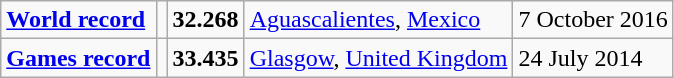<table class="wikitable">
<tr>
<td><a href='#'><strong>World record</strong></a></td>
<td></td>
<td><strong>32.268</strong></td>
<td><a href='#'>Aguascalientes</a>, <a href='#'>Mexico</a></td>
<td>7 October 2016</td>
</tr>
<tr>
<td><a href='#'> <strong>Games record</strong></a></td>
<td></td>
<td><strong>33.435</strong></td>
<td><a href='#'>Glasgow</a>, <a href='#'>United Kingdom</a></td>
<td>24 July 2014</td>
</tr>
</table>
